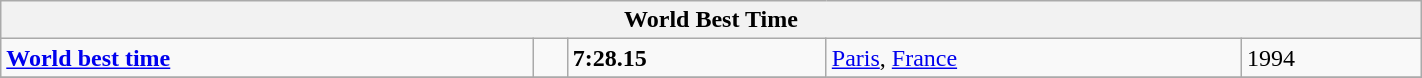<table class="wikitable" width=75%>
<tr>
<th colspan=5>World Best Time</th>
</tr>
<tr>
<td><strong><a href='#'>World best time</a></strong></td>
<td></td>
<td><strong>7:28.15</strong></td>
<td><a href='#'>Paris</a>, <a href='#'>France</a></td>
<td>1994</td>
</tr>
<tr>
</tr>
</table>
